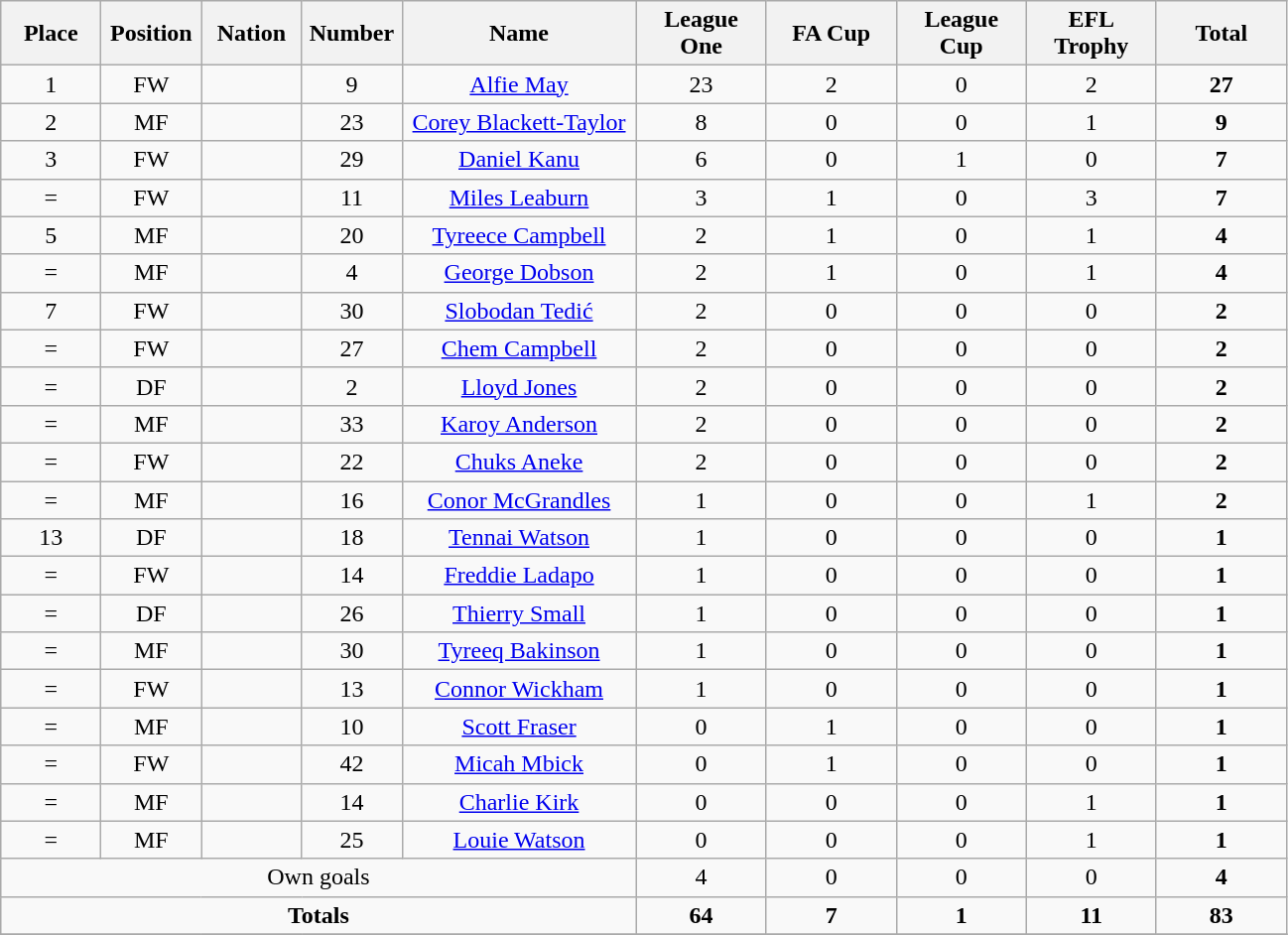<table class="wikitable" style="font-size: 100%; text-align: center;">
<tr>
<th width=60>Place</th>
<th width=60>Position</th>
<th width=60>Nation</th>
<th width=60>Number</th>
<th width=150>Name</th>
<th width=80>League One</th>
<th width=80>FA Cup</th>
<th width=80>League Cup</th>
<th width=80>EFL Trophy</th>
<th width=80>Total</th>
</tr>
<tr>
<td>1</td>
<td>FW</td>
<td></td>
<td>9</td>
<td><a href='#'>Alfie May</a></td>
<td>23</td>
<td>2</td>
<td>0</td>
<td>2</td>
<td><strong>27</strong></td>
</tr>
<tr>
<td>2</td>
<td>MF</td>
<td></td>
<td>23</td>
<td><a href='#'>Corey Blackett-Taylor</a></td>
<td>8</td>
<td>0</td>
<td>0</td>
<td>1</td>
<td><strong>9</strong></td>
</tr>
<tr>
<td>3</td>
<td>FW</td>
<td></td>
<td>29</td>
<td><a href='#'>Daniel Kanu</a></td>
<td>6</td>
<td>0</td>
<td>1</td>
<td>0</td>
<td><strong>7</strong></td>
</tr>
<tr>
<td>=</td>
<td>FW</td>
<td></td>
<td>11</td>
<td><a href='#'>Miles Leaburn</a></td>
<td>3</td>
<td>1</td>
<td>0</td>
<td>3</td>
<td><strong>7</strong></td>
</tr>
<tr>
<td>5</td>
<td>MF</td>
<td></td>
<td>20</td>
<td><a href='#'>Tyreece Campbell</a></td>
<td>2</td>
<td>1</td>
<td>0</td>
<td>1</td>
<td><strong>4</strong></td>
</tr>
<tr>
<td>=</td>
<td>MF</td>
<td></td>
<td>4</td>
<td><a href='#'>George Dobson</a></td>
<td>2</td>
<td>1</td>
<td>0</td>
<td>1</td>
<td><strong>4</strong></td>
</tr>
<tr>
<td>7</td>
<td>FW</td>
<td></td>
<td>30</td>
<td><a href='#'>Slobodan Tedić</a></td>
<td>2</td>
<td>0</td>
<td>0</td>
<td>0</td>
<td><strong>2</strong></td>
</tr>
<tr>
<td>=</td>
<td>FW</td>
<td></td>
<td>27</td>
<td><a href='#'>Chem Campbell</a></td>
<td>2</td>
<td>0</td>
<td>0</td>
<td>0</td>
<td><strong>2</strong></td>
</tr>
<tr>
<td>=</td>
<td>DF</td>
<td></td>
<td>2</td>
<td><a href='#'>Lloyd Jones</a></td>
<td>2</td>
<td>0</td>
<td>0</td>
<td>0</td>
<td><strong>2</strong></td>
</tr>
<tr>
<td>=</td>
<td>MF</td>
<td></td>
<td>33</td>
<td><a href='#'>Karoy Anderson</a></td>
<td>2</td>
<td>0</td>
<td>0</td>
<td>0</td>
<td><strong>2</strong></td>
</tr>
<tr>
<td>=</td>
<td>FW</td>
<td></td>
<td>22</td>
<td><a href='#'>Chuks Aneke</a></td>
<td>2</td>
<td>0</td>
<td>0</td>
<td>0</td>
<td><strong>2</strong></td>
</tr>
<tr>
<td>=</td>
<td>MF</td>
<td></td>
<td>16</td>
<td><a href='#'>Conor McGrandles</a></td>
<td>1</td>
<td>0</td>
<td>0</td>
<td>1</td>
<td><strong>2</strong></td>
</tr>
<tr>
<td>13</td>
<td>DF</td>
<td></td>
<td>18</td>
<td><a href='#'>Tennai Watson</a></td>
<td>1</td>
<td>0</td>
<td>0</td>
<td>0</td>
<td><strong>1</strong></td>
</tr>
<tr>
<td>=</td>
<td>FW</td>
<td></td>
<td>14</td>
<td><a href='#'>Freddie Ladapo</a></td>
<td>1</td>
<td>0</td>
<td>0</td>
<td>0</td>
<td><strong>1</strong></td>
</tr>
<tr>
<td>=</td>
<td>DF</td>
<td></td>
<td>26</td>
<td><a href='#'>Thierry Small</a></td>
<td>1</td>
<td>0</td>
<td>0</td>
<td>0</td>
<td><strong>1</strong></td>
</tr>
<tr>
<td>=</td>
<td>MF</td>
<td></td>
<td>30</td>
<td><a href='#'>Tyreeq Bakinson</a></td>
<td>1</td>
<td>0</td>
<td>0</td>
<td>0</td>
<td><strong>1</strong></td>
</tr>
<tr>
<td>=</td>
<td>FW</td>
<td></td>
<td>13</td>
<td><a href='#'>Connor Wickham</a></td>
<td>1</td>
<td>0</td>
<td>0</td>
<td>0</td>
<td><strong>1</strong></td>
</tr>
<tr>
<td>=</td>
<td>MF</td>
<td></td>
<td>10</td>
<td><a href='#'>Scott Fraser</a></td>
<td>0</td>
<td>1</td>
<td>0</td>
<td>0</td>
<td><strong>1</strong></td>
</tr>
<tr>
<td>=</td>
<td>FW</td>
<td></td>
<td>42</td>
<td><a href='#'>Micah Mbick</a></td>
<td>0</td>
<td>1</td>
<td>0</td>
<td>0</td>
<td><strong>1</strong></td>
</tr>
<tr>
<td>=</td>
<td>MF</td>
<td></td>
<td>14</td>
<td><a href='#'>Charlie Kirk</a></td>
<td>0</td>
<td>0</td>
<td>0</td>
<td>1</td>
<td><strong>1</strong></td>
</tr>
<tr>
<td>=</td>
<td>MF</td>
<td></td>
<td>25</td>
<td><a href='#'>Louie Watson</a></td>
<td>0</td>
<td>0</td>
<td>0</td>
<td>1</td>
<td><strong>1</strong></td>
</tr>
<tr>
<td colspan="5">Own goals</td>
<td>4</td>
<td>0</td>
<td>0</td>
<td>0</td>
<td><strong>4</strong></td>
</tr>
<tr>
<td colspan="5"><strong>Totals</strong></td>
<td><strong>64</strong></td>
<td><strong>7</strong></td>
<td><strong>1</strong></td>
<td><strong>11</strong></td>
<td><strong>83</strong></td>
</tr>
<tr>
</tr>
</table>
